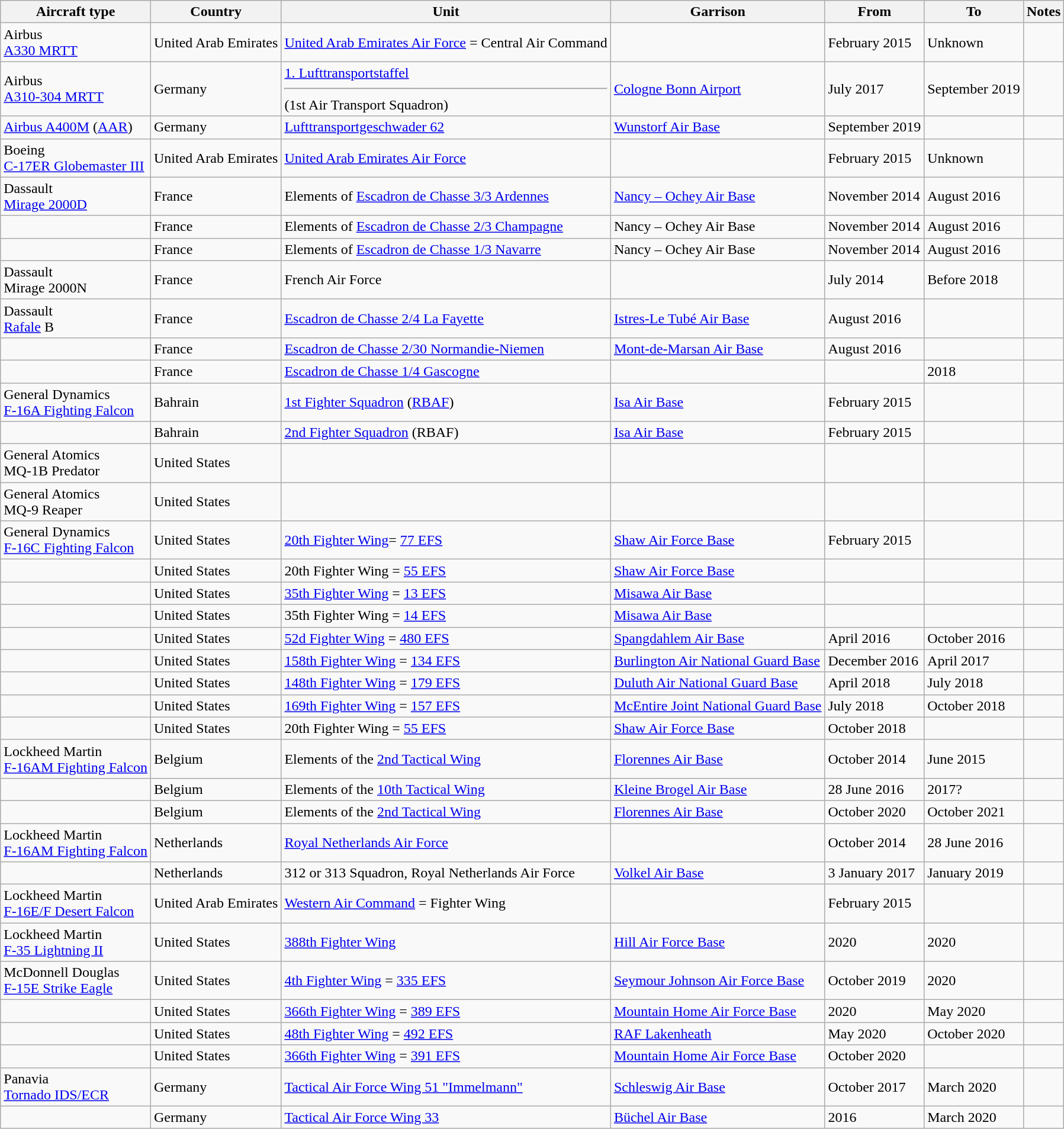<table class="wikitable">
<tr>
<th>Aircraft type</th>
<th>Country</th>
<th>Unit</th>
<th>Garrison</th>
<th>From</th>
<th>To</th>
<th>Notes</th>
</tr>
<tr>
<td>Airbus<br><a href='#'>A330 MRTT</a></td>
<td>United Arab Emirates</td>
<td><a href='#'>United Arab Emirates Air Force</a> = Central Air Command</td>
<td></td>
<td>February 2015</td>
<td>Unknown</td>
<td></td>
</tr>
<tr>
<td>Airbus<br><a href='#'>A310-304 MRTT</a></td>
<td>Germany</td>
<td><a href='#'>1. Lufttransportstaffel</a><hr>(1st Air Transport Squadron)</td>
<td><a href='#'>Cologne Bonn Airport</a></td>
<td>July 2017</td>
<td>September 2019</td>
<td></td>
</tr>
<tr>
<td><a href='#'>Airbus A400M</a> (<a href='#'>AAR</a>)</td>
<td>Germany</td>
<td><a href='#'>Lufttransportgeschwader 62</a></td>
<td><a href='#'>Wunstorf Air Base</a></td>
<td>September 2019</td>
<td></td>
<td></td>
</tr>
<tr>
<td>Boeing<br><a href='#'>C-17ER Globemaster III</a></td>
<td>United Arab Emirates</td>
<td><a href='#'>United Arab Emirates Air Force</a></td>
<td></td>
<td>February 2015</td>
<td>Unknown</td>
<td></td>
</tr>
<tr>
<td>Dassault<br><a href='#'>Mirage 2000D</a></td>
<td>France</td>
<td>Elements of <a href='#'>Escadron de Chasse 3/3 Ardennes</a></td>
<td><a href='#'>Nancy – Ochey Air Base</a></td>
<td>November 2014</td>
<td>August 2016</td>
<td></td>
</tr>
<tr>
<td></td>
<td>France</td>
<td>Elements of <a href='#'>Escadron de Chasse 2/3 Champagne</a></td>
<td>Nancy – Ochey Air Base</td>
<td>November 2014</td>
<td>August 2016</td>
<td></td>
</tr>
<tr>
<td></td>
<td>France</td>
<td>Elements of <a href='#'>Escadron de Chasse 1/3 Navarre</a></td>
<td>Nancy – Ochey Air Base</td>
<td>November 2014</td>
<td>August 2016</td>
<td></td>
</tr>
<tr>
<td>Dassault<br> Mirage 2000N</td>
<td>France</td>
<td>French Air Force</td>
<td></td>
<td>July 2014</td>
<td>Before 2018</td>
<td></td>
</tr>
<tr>
<td>Dassault<br><a href='#'>Rafale</a> B</td>
<td>France</td>
<td><a href='#'>Escadron de Chasse 2/4 La Fayette</a></td>
<td><a href='#'>Istres-Le Tubé Air Base</a></td>
<td>August 2016</td>
<td></td>
<td></td>
</tr>
<tr>
<td></td>
<td>France</td>
<td><a href='#'>Escadron de Chasse 2/30 Normandie-Niemen</a></td>
<td><a href='#'>Mont-de-Marsan Air Base</a></td>
<td>August 2016</td>
<td></td>
<td></td>
</tr>
<tr>
<td></td>
<td>France</td>
<td><a href='#'>Escadron de Chasse 1/4 Gascogne</a></td>
<td></td>
<td></td>
<td>2018</td>
<td></td>
</tr>
<tr>
<td>General Dynamics<br><a href='#'>F-16A Fighting Falcon</a></td>
<td>Bahrain</td>
<td><a href='#'>1st Fighter Squadron</a> (<a href='#'>RBAF</a>)</td>
<td><a href='#'>Isa Air Base</a></td>
<td>February 2015</td>
<td></td>
<td></td>
</tr>
<tr>
<td></td>
<td>Bahrain</td>
<td><a href='#'>2nd Fighter Squadron</a> (RBAF)</td>
<td><a href='#'>Isa Air Base</a></td>
<td>February 2015</td>
<td></td>
<td></td>
</tr>
<tr>
<td>General Atomics<br>MQ-1B Predator</td>
<td>United States</td>
<td></td>
<td></td>
<td></td>
<td></td>
<td></td>
</tr>
<tr>
<td>General Atomics<br>MQ-9 Reaper</td>
<td>United States</td>
<td></td>
<td></td>
<td></td>
<td></td>
<td></td>
</tr>
<tr>
<td>General Dynamics<br><a href='#'>F-16C Fighting Falcon</a></td>
<td>United States</td>
<td><a href='#'>20th Fighter Wing</a>= <a href='#'>77 EFS</a></td>
<td><a href='#'>Shaw Air Force Base</a></td>
<td>February 2015</td>
<td></td>
<td></td>
</tr>
<tr>
<td></td>
<td>United States</td>
<td>20th Fighter Wing = <a href='#'>55 EFS</a></td>
<td><a href='#'>Shaw Air Force Base</a></td>
<td></td>
<td></td>
<td></td>
</tr>
<tr>
<td></td>
<td>United States</td>
<td><a href='#'>35th Fighter Wing</a> = <a href='#'>13 EFS</a></td>
<td><a href='#'>Misawa Air Base</a></td>
<td></td>
<td></td>
<td></td>
</tr>
<tr>
<td></td>
<td>United States</td>
<td>35th Fighter Wing = <a href='#'>14 EFS</a></td>
<td><a href='#'>Misawa Air Base</a></td>
<td></td>
<td></td>
<td></td>
</tr>
<tr>
<td></td>
<td>United States</td>
<td><a href='#'>52d Fighter Wing</a> = <a href='#'>480 EFS</a></td>
<td><a href='#'>Spangdahlem Air Base</a></td>
<td>April 2016</td>
<td>October 2016</td>
<td></td>
</tr>
<tr>
<td></td>
<td>United States</td>
<td><a href='#'>158th Fighter Wing</a> = <a href='#'>134 EFS</a></td>
<td><a href='#'>Burlington Air National Guard Base</a></td>
<td>December 2016</td>
<td>April 2017</td>
<td></td>
</tr>
<tr>
<td></td>
<td>United States</td>
<td><a href='#'>148th Fighter Wing</a> = <a href='#'>179 EFS</a></td>
<td><a href='#'>Duluth Air National Guard Base</a></td>
<td>April 2018</td>
<td>July 2018</td>
<td></td>
</tr>
<tr>
<td></td>
<td>United States</td>
<td><a href='#'>169th Fighter Wing</a> = <a href='#'>157 EFS</a></td>
<td><a href='#'>McEntire Joint National Guard Base</a></td>
<td>July 2018</td>
<td>October 2018</td>
<td></td>
</tr>
<tr>
<td></td>
<td>United States</td>
<td>20th Fighter Wing = <a href='#'>55 EFS</a></td>
<td><a href='#'>Shaw Air Force Base</a></td>
<td>October 2018</td>
<td></td>
<td></td>
</tr>
<tr>
<td>Lockheed Martin<br><a href='#'>F-16AM Fighting Falcon</a></td>
<td>Belgium</td>
<td>Elements of the <a href='#'>2nd Tactical Wing</a></td>
<td><a href='#'>Florennes Air Base</a></td>
<td>October 2014</td>
<td>June 2015</td>
<td></td>
</tr>
<tr>
<td></td>
<td>Belgium</td>
<td>Elements of the <a href='#'>10th Tactical Wing</a></td>
<td><a href='#'>Kleine Brogel Air Base</a></td>
<td>28 June 2016</td>
<td>2017?</td>
<td></td>
</tr>
<tr>
<td></td>
<td>Belgium</td>
<td>Elements of the <a href='#'>2nd Tactical Wing</a></td>
<td><a href='#'>Florennes Air Base</a></td>
<td>October 2020</td>
<td>October 2021</td>
<td></td>
</tr>
<tr>
<td>Lockheed Martin<br><a href='#'>F-16AM Fighting Falcon</a></td>
<td>Netherlands</td>
<td><a href='#'>Royal Netherlands Air Force</a></td>
<td></td>
<td>October 2014</td>
<td>28 June 2016</td>
<td></td>
</tr>
<tr>
<td></td>
<td>Netherlands</td>
<td>312 or 313 Squadron, Royal Netherlands Air Force</td>
<td><a href='#'>Volkel Air Base</a></td>
<td>3 January 2017</td>
<td>January 2019</td>
<td></td>
</tr>
<tr>
<td>Lockheed Martin<br><a href='#'>F-16E/F Desert Falcon</a></td>
<td>United Arab Emirates</td>
<td><a href='#'>Western Air Command</a> = Fighter Wing</td>
<td></td>
<td>February 2015</td>
<td></td>
<td></td>
</tr>
<tr>
<td>Lockheed Martin<br><a href='#'>F-35 Lightning II</a></td>
<td>United States</td>
<td><a href='#'>388th Fighter Wing</a></td>
<td><a href='#'>Hill Air Force Base</a></td>
<td>2020</td>
<td>2020</td>
<td></td>
</tr>
<tr>
<td>McDonnell Douglas<br><a href='#'>F-15E Strike Eagle</a></td>
<td>United States</td>
<td><a href='#'>4th Fighter Wing</a> = <a href='#'>335 EFS</a></td>
<td><a href='#'>Seymour Johnson Air Force Base</a></td>
<td>October 2019</td>
<td>2020</td>
<td></td>
</tr>
<tr>
<td></td>
<td>United States</td>
<td><a href='#'>366th Fighter Wing</a> = <a href='#'>389 EFS</a></td>
<td><a href='#'>Mountain Home Air Force Base</a></td>
<td>2020</td>
<td>May 2020</td>
<td></td>
</tr>
<tr>
<td></td>
<td>United States</td>
<td><a href='#'>48th Fighter Wing</a> = <a href='#'>492 EFS</a></td>
<td><a href='#'>RAF Lakenheath</a></td>
<td>May 2020</td>
<td>October 2020</td>
<td></td>
</tr>
<tr>
<td></td>
<td>United States</td>
<td><a href='#'>366th Fighter Wing</a> = <a href='#'>391 EFS</a></td>
<td><a href='#'>Mountain Home Air Force Base</a></td>
<td>October 2020</td>
<td></td>
<td></td>
</tr>
<tr>
<td>Panavia<br><a href='#'>Tornado IDS/ECR</a></td>
<td>Germany</td>
<td><a href='#'>Tactical Air Force Wing 51 "Immelmann"</a></td>
<td><a href='#'>Schleswig Air Base</a></td>
<td>October 2017</td>
<td>March 2020</td>
<td></td>
</tr>
<tr>
<td></td>
<td>Germany</td>
<td><a href='#'>Tactical Air Force Wing 33</a></td>
<td><a href='#'>Büchel Air Base</a></td>
<td>2016</td>
<td>March 2020</td>
<td></td>
</tr>
</table>
